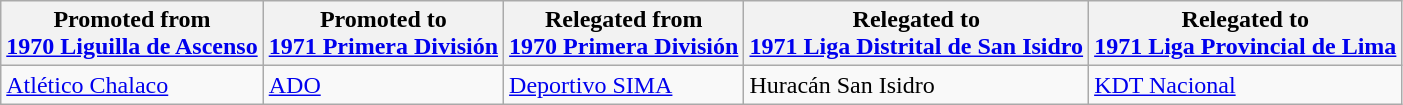<table class="wikitable">
<tr>
<th>Promoted from<br><a href='#'>1970 Liguilla de Ascenso</a></th>
<th>Promoted to<br><a href='#'>1971 Primera División</a></th>
<th>Relegated from<br><a href='#'>1970 Primera División</a></th>
<th>Relegated to<br><a href='#'>1971 Liga Distrital de San Isidro</a></th>
<th>Relegated to<br><a href='#'>1971 Liga Provincial de Lima</a></th>
</tr>
<tr>
<td> <a href='#'>Atlético Chalaco</a> </td>
<td> <a href='#'>ADO</a> </td>
<td> <a href='#'>Deportivo SIMA</a> </td>
<td> Huracán San Isidro </td>
<td> <a href='#'>KDT Nacional</a> </td>
</tr>
</table>
